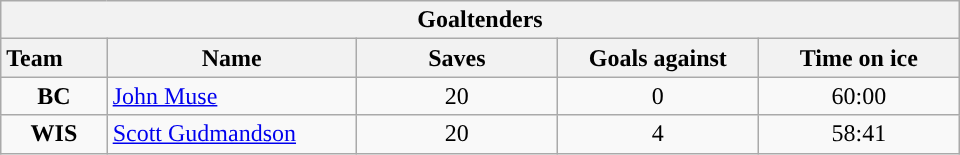<table class="wikitable" style="width:40em; text-align:right;">
<tr>
<th colspan=5>Goaltenders</th>
</tr>
<tr>
<th style="width:4em; text-align:left;">Team</th>
<th style="width:10em;">Name</th>
<th style="width:8em;">Saves</th>
<th style="width:8em;">Goals against</th>
<th style="width:8em;">Time on ice</th>
</tr>
<tr>
<td align=center><strong>BC</strong></td>
<td style="text-align:left;"><a href='#'>John Muse</a></td>
<td align=center>20</td>
<td align=center>0</td>
<td align=center>60:00</td>
</tr>
<tr>
<td align=center><strong>WIS</strong></td>
<td style="text-align:left;"><a href='#'>Scott Gudmandson</a></td>
<td align=center>20</td>
<td align=center>4</td>
<td align=center>58:41</td>
</tr>
</table>
